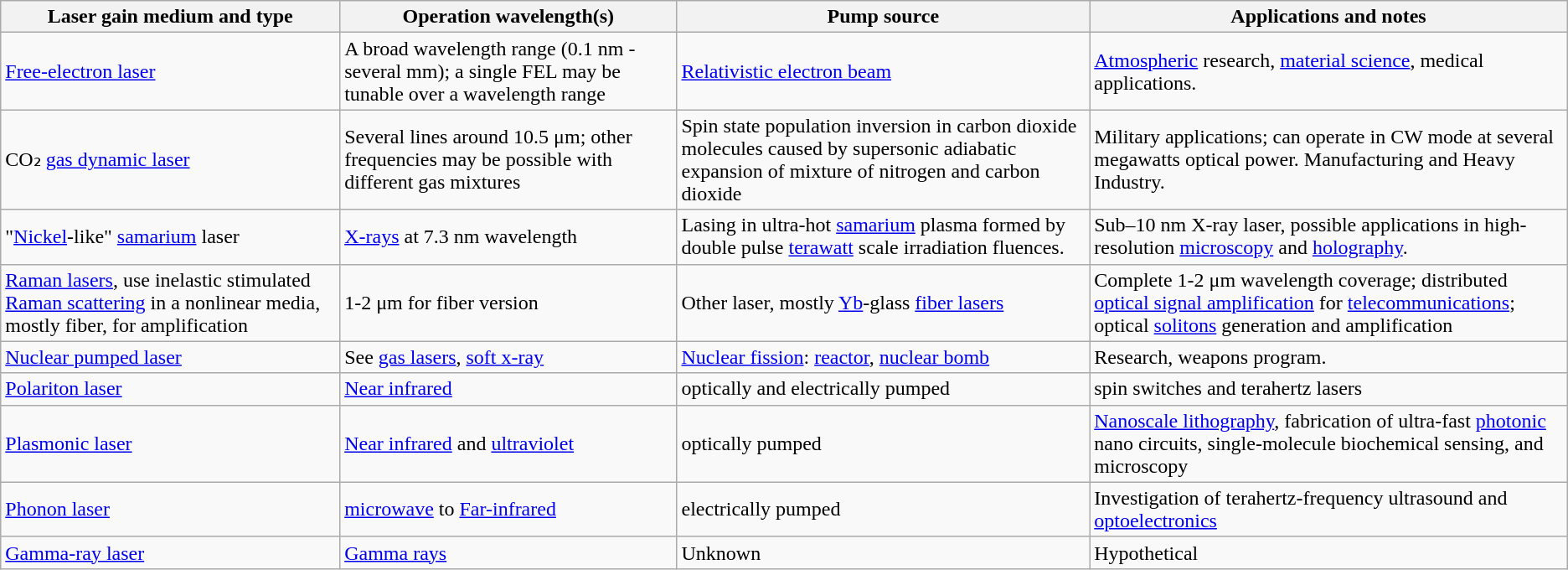<table class="wikitable sortable">
<tr>
<th>Laser gain medium and type</th>
<th class="unsortable">Operation wavelength(s)</th>
<th class="unsortable">Pump source</th>
<th class="unsortable">Applications and notes</th>
</tr>
<tr>
<td><a href='#'>Free-electron laser</a></td>
<td>A broad wavelength range (0.1 nm - several mm); a single FEL may be tunable over a wavelength range</td>
<td><a href='#'>Relativistic electron beam</a></td>
<td><a href='#'>Atmospheric</a> research, <a href='#'>material science</a>, medical applications.</td>
</tr>
<tr>
<td>CO₂ <a href='#'>gas dynamic laser</a></td>
<td>Several lines around 10.5 μm; other frequencies may be possible with different gas mixtures</td>
<td>Spin state population inversion in carbon dioxide molecules caused by supersonic adiabatic expansion of mixture of nitrogen and carbon dioxide</td>
<td>Military applications; can operate in CW mode at several megawatts optical power. Manufacturing and Heavy Industry.</td>
</tr>
<tr>
<td>"<a href='#'>Nickel</a>-like" <a href='#'>samarium</a> laser</td>
<td><a href='#'>X-rays</a> at 7.3 nm wavelength</td>
<td>Lasing in ultra-hot <a href='#'>samarium</a> plasma formed by double pulse <a href='#'>terawatt</a> scale irradiation fluences.</td>
<td>Sub–10 nm X-ray laser, possible applications in high-resolution <a href='#'>microscopy</a> and <a href='#'>holography</a>.</td>
</tr>
<tr>
<td><a href='#'>Raman lasers</a>, use inelastic stimulated <a href='#'>Raman scattering</a> in a nonlinear media, mostly fiber, for amplification</td>
<td>1-2 μm for fiber version</td>
<td>Other laser, mostly <a href='#'>Yb</a>-glass <a href='#'>fiber lasers</a></td>
<td>Complete 1-2 μm wavelength coverage; distributed <a href='#'>optical signal amplification</a> for <a href='#'>telecommunications</a>; optical <a href='#'>solitons</a> generation and amplification</td>
</tr>
<tr>
<td><a href='#'>Nuclear pumped laser</a></td>
<td>See <a href='#'>gas lasers</a>, <a href='#'>soft x-ray</a></td>
<td><a href='#'>Nuclear fission</a>: <a href='#'>reactor</a>, <a href='#'>nuclear bomb</a></td>
<td>Research, weapons program.</td>
</tr>
<tr>
<td><a href='#'>Polariton laser</a></td>
<td><a href='#'>Near infrared</a></td>
<td>optically and electrically pumped</td>
<td>spin switches and terahertz lasers</td>
</tr>
<tr>
<td><a href='#'>Plasmonic laser</a></td>
<td><a href='#'>Near infrared</a> and <a href='#'>ultraviolet</a></td>
<td>optically pumped</td>
<td><a href='#'>Nanoscale lithography</a>, fabrication of ultra-fast <a href='#'>photonic</a> nano circuits, single-molecule biochemical sensing, and microscopy</td>
</tr>
<tr>
<td><a href='#'>Phonon laser</a></td>
<td><a href='#'>microwave</a> to <a href='#'>Far-infrared</a></td>
<td>electrically pumped</td>
<td>Investigation of terahertz-frequency ultrasound and <a href='#'>optoelectronics</a></td>
</tr>
<tr>
<td><a href='#'>Gamma-ray laser</a></td>
<td><a href='#'>Gamma rays</a></td>
<td>Unknown</td>
<td>Hypothetical</td>
</tr>
</table>
